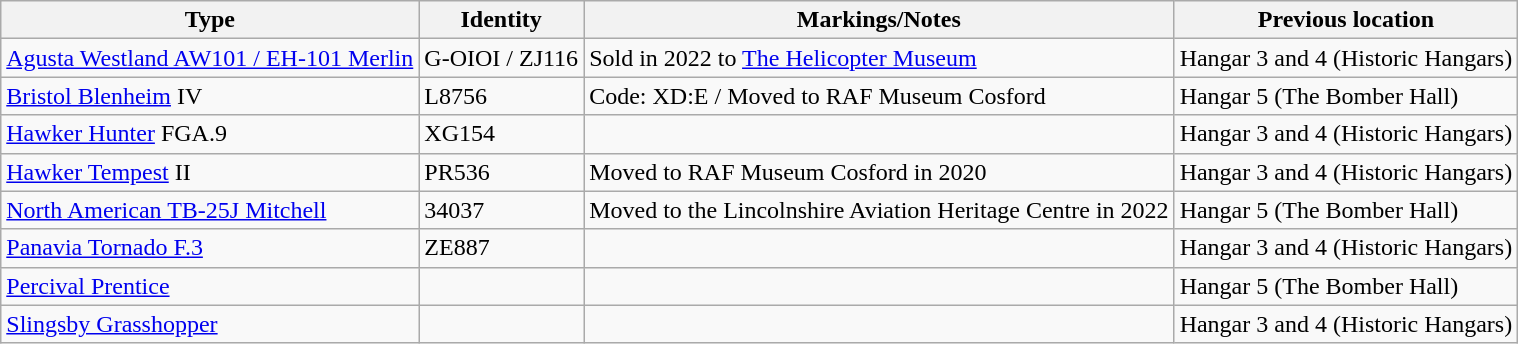<table class="wikitable sortable">
<tr>
<th>Type</th>
<th>Identity</th>
<th>Markings/Notes</th>
<th>Previous location</th>
</tr>
<tr>
<td><a href='#'>Agusta Westland AW101 / EH-101 Merlin</a></td>
<td>G-OIOI / ZJ116</td>
<td>Sold in 2022 to <a href='#'>The Helicopter Museum</a></td>
<td>Hangar 3 and 4 (Historic Hangars)</td>
</tr>
<tr>
<td><a href='#'>Bristol Blenheim</a> IV</td>
<td>L8756</td>
<td>Code: XD:E / Moved to RAF Museum Cosford</td>
<td>Hangar 5 (The Bomber Hall)</td>
</tr>
<tr>
<td><a href='#'>Hawker Hunter</a> FGA.9</td>
<td>XG154</td>
<td></td>
<td>Hangar 3 and 4 (Historic Hangars)</td>
</tr>
<tr>
<td><a href='#'>Hawker Tempest</a> II</td>
<td>PR536</td>
<td>Moved to RAF Museum Cosford in 2020</td>
<td>Hangar 3 and 4 (Historic Hangars)</td>
</tr>
<tr>
<td><a href='#'>North American TB-25J Mitchell</a></td>
<td>34037</td>
<td>Moved to the Lincolnshire Aviation Heritage Centre in 2022</td>
<td>Hangar 5 (The Bomber Hall)</td>
</tr>
<tr>
<td><a href='#'>Panavia Tornado F.3</a></td>
<td>ZE887</td>
<td></td>
<td>Hangar 3 and 4 (Historic Hangars)</td>
</tr>
<tr>
<td><a href='#'>Percival Prentice</a></td>
<td></td>
<td></td>
<td>Hangar 5 (The Bomber Hall)</td>
</tr>
<tr>
<td><a href='#'>Slingsby Grasshopper</a></td>
<td></td>
<td></td>
<td>Hangar 3 and 4 (Historic Hangars)</td>
</tr>
</table>
